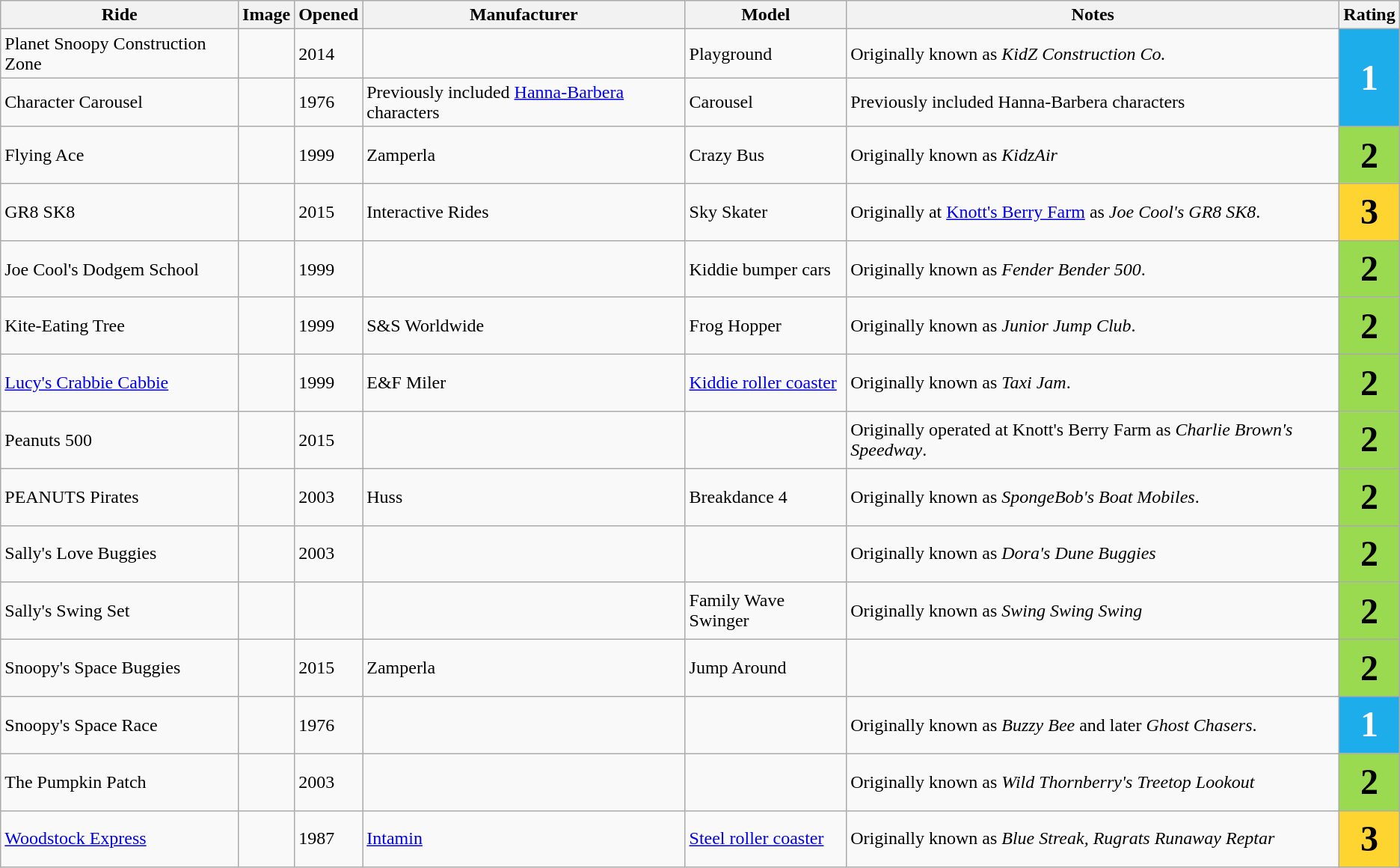<table class="wikitable sortable">
<tr>
<th>Ride</th>
<th class="unsortable">Image</th>
<th>Opened</th>
<th>Manufacturer</th>
<th>Model</th>
<th class="unsortable">Notes</th>
<th>Rating</th>
</tr>
<tr>
<td>Planet Snoopy Construction Zone</td>
<td></td>
<td>2014</td>
<td></td>
<td>Playground</td>
<td>Originally known as <em>KidZ Construction Co.</em></td>
<td rowspan="2" style="background:#1CADEA;text-align:center;font-size:200%;color:#fff;"><strong>1</strong></td>
</tr>
<tr>
<td>Character Carousel</td>
<td></td>
<td>1976</td>
<td>Previously included <a href='#'>Hanna-Barbera</a> characters</td>
<td>Carousel</td>
<td>Previously included Hanna-Barbera characters</td>
</tr>
<tr>
<td>Flying Ace</td>
<td></td>
<td>1999</td>
<td>Zamperla</td>
<td>Crazy Bus</td>
<td>Originally known as <em>KidzAir</em></td>
<td style="background:#99DA50;text-align:center;font-size:200%;"><strong>2</strong></td>
</tr>
<tr>
<td>GR8 SK8</td>
<td></td>
<td>2015</td>
<td>Interactive Rides</td>
<td>Sky Skater</td>
<td>Originally at <a href='#'>Knott's Berry Farm</a> as <em>Joe Cool's GR8 SK8</em>.</td>
<td style="background:#FED530;text-align:center;font-size:200%;"><strong>3</strong></td>
</tr>
<tr>
<td>Joe Cool's Dodgem School</td>
<td></td>
<td>1999</td>
<td></td>
<td>Kiddie bumper cars</td>
<td>Originally known as <em>Fender Bender 500</em>.</td>
<td style="background:#99DA50;text-align:center;font-size:200%;"><strong>2</strong></td>
</tr>
<tr>
<td>Kite-Eating Tree</td>
<td></td>
<td>1999</td>
<td>S&S Worldwide</td>
<td>Frog Hopper</td>
<td>Originally known as <em>Junior Jump Club</em>.</td>
<td style="background:#99DA50;text-align:center;font-size:200%;"><strong>2</strong></td>
</tr>
<tr>
<td><a href='#'>Lucy's Crabbie Cabbie</a></td>
<td></td>
<td>1999</td>
<td>E&F Miler</td>
<td><a href='#'>Kiddie roller coaster</a></td>
<td>Originally known as <em>Taxi Jam</em>.</td>
<td style="background:#99DA50;text-align:center;font-size:200%;"><strong>2</strong></td>
</tr>
<tr>
<td>Peanuts 500</td>
<td></td>
<td>2015</td>
<td></td>
<td></td>
<td>Originally operated at Knott's Berry Farm as <em>Charlie Brown's Speedway</em>.</td>
<td style="background:#99DA50;text-align:center;font-size:200%;"><strong>2</strong></td>
</tr>
<tr>
<td>PEANUTS Pirates</td>
<td style="text-align:center;"></td>
<td>2003</td>
<td>Huss</td>
<td>Breakdance 4</td>
<td>Originally known as <em>SpongeBob's Boat Mobiles</em>.</td>
<td style="background:#99DA50;text-align:center;font-size:200%;"><strong>2</strong></td>
</tr>
<tr>
<td>Sally's Love Buggies</td>
<td></td>
<td>2003</td>
<td></td>
<td></td>
<td>Originally known as <em>Dora's Dune Buggies</em></td>
<td style="background:#99DA50;text-align:center;font-size:200%;"><strong>2</strong></td>
</tr>
<tr>
<td>Sally's Swing Set</td>
<td></td>
<td></td>
<td></td>
<td>Family Wave Swinger</td>
<td>Originally known as <em>Swing Swing Swing</em></td>
<td style="background:#99DA50;text-align:center;font-size:200%;"><strong>2</strong></td>
</tr>
<tr>
<td>Snoopy's Space Buggies</td>
<td></td>
<td>2015</td>
<td>Zamperla</td>
<td>Jump Around</td>
<td></td>
<td style="background:#99DA50;text-align:center;font-size:200%;"><strong>2</strong></td>
</tr>
<tr>
<td>Snoopy's Space Race</td>
<td></td>
<td>1976</td>
<td></td>
<td></td>
<td>Originally known as <em>Buzzy Bee</em> and later <em>Ghost Chasers</em>.</td>
<td style="background:#1CADEA;text-align:center;font-size:200%;color:#fff;"><strong>1</strong></td>
</tr>
<tr>
<td>The Pumpkin Patch</td>
<td style="text-align:center;"></td>
<td>2003</td>
<td></td>
<td></td>
<td>Originally known as <em>Wild Thornberry's Treetop Lookout</em></td>
<td style="background:#99DA50;text-align:center;font-size:200%;"><strong>2</strong></td>
</tr>
<tr>
<td><a href='#'>Woodstock Express</a></td>
<td style="text-align:center;"></td>
<td>1987</td>
<td><a href='#'>Intamin</a></td>
<td><a href='#'>Steel roller coaster</a></td>
<td>Originally known as <em>Blue Streak, Rugrats Runaway Reptar</em></td>
<td style="background:#FED530;text-align:center;font-size:200%;"><strong>3</strong></td>
</tr>
</table>
